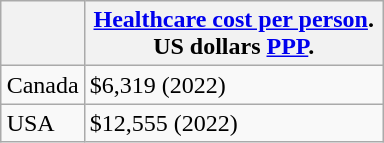<table class=wikitable style="float:right; clear:right;">
<tr>
<th></th>
<th style=max-width:12em><a href='#'>Healthcare cost per person</a>. US dollars <a href='#'>PPP</a>.</th>
</tr>
<tr>
<td>Canada</td>
<td>$6,319 (2022)</td>
</tr>
<tr>
<td>USA</td>
<td>$12,555 (2022)</td>
</tr>
</table>
